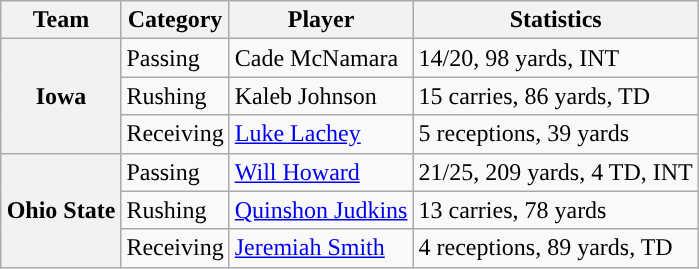<table class="wikitable" style="float:right">
<tr>
<th>Team</th>
<th>Category</th>
<th>Player</th>
<th>Statistics</th>
</tr>
<tr>
<th rowspan=3>Iowa</th>
<td>Passing</td>
<td>Cade McNamara</td>
<td>14/20, 98 yards, INT</td>
</tr>
<tr>
<td>Rushing</td>
<td>Kaleb Johnson</td>
<td>15 carries, 86 yards, TD</td>
</tr>
<tr>
<td>Receiving</td>
<td><a href='#'>Luke Lachey</a></td>
<td>5 receptions, 39 yards</td>
</tr>
<tr>
<th rowspan=3>Ohio State</th>
<td>Passing</td>
<td><a href='#'>Will Howard</a></td>
<td>21/25, 209 yards, 4 TD, INT</td>
</tr>
<tr>
<td>Rushing</td>
<td><a href='#'>Quinshon Judkins</a></td>
<td>13 carries, 78 yards</td>
</tr>
<tr>
<td>Receiving</td>
<td><a href='#'>Jeremiah Smith</a></td>
<td>4 receptions, 89 yards, TD</td>
</tr>
</table>
